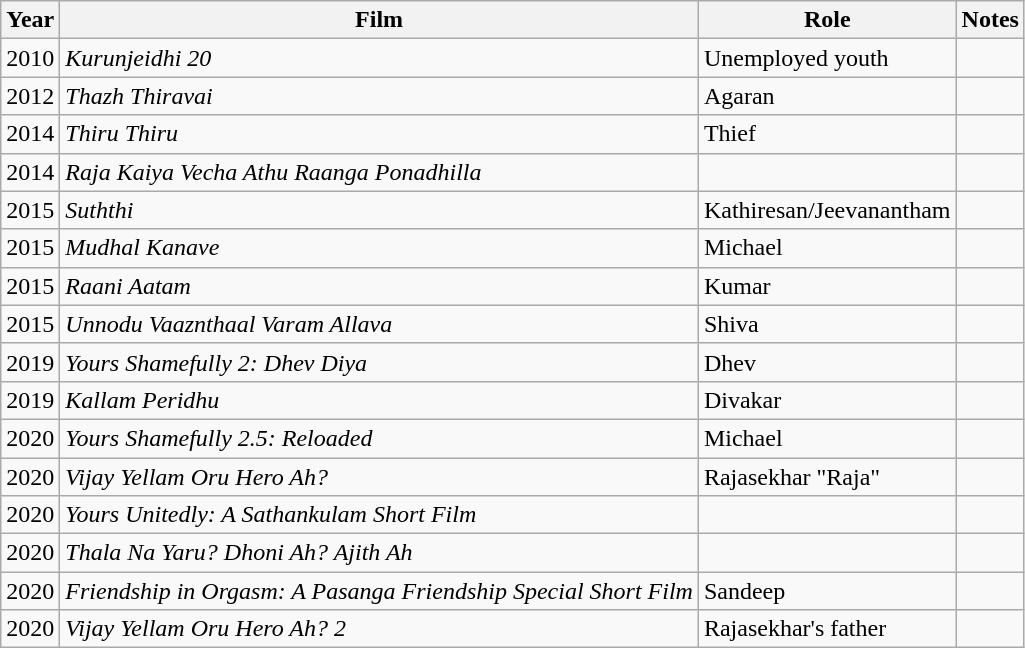<table class="wikitable sortable">
<tr>
<th>Year</th>
<th>Film</th>
<th>Role</th>
<th>Notes</th>
</tr>
<tr>
<td>2010</td>
<td><em>Kurunjeidhi 20</em></td>
<td>Unemployed youth</td>
<td></td>
</tr>
<tr>
<td>2012</td>
<td><em>Thazh Thiravai</em></td>
<td>Agaran</td>
<td></td>
</tr>
<tr>
<td>2014</td>
<td><em>Thiru Thiru</em></td>
<td>Thief</td>
<td></td>
</tr>
<tr>
<td>2014</td>
<td><em>Raja Kaiya Vecha Athu Raanga Ponadhilla</em></td>
<td></td>
<td></td>
</tr>
<tr>
<td>2015</td>
<td><em>Suththi</em></td>
<td>Kathiresan/Jeevanantham</td>
<td></td>
</tr>
<tr>
<td>2015</td>
<td><em>Mudhal Kanave</em></td>
<td>Michael</td>
<td></td>
</tr>
<tr>
<td>2015</td>
<td><em>Raani Aatam</em></td>
<td>Kumar</td>
<td></td>
</tr>
<tr>
<td>2015</td>
<td><em>Unnodu Vaaznthaal Varam Allava</em></td>
<td>Shiva</td>
<td></td>
</tr>
<tr>
<td>2019</td>
<td><em>Yours Shamefully 2: Dhev Diya</em></td>
<td>Dhev</td>
<td></td>
</tr>
<tr>
<td>2019</td>
<td><em>Kallam Peridhu</em></td>
<td>Divakar</td>
<td></td>
</tr>
<tr>
<td>2020</td>
<td><em>Yours Shamefully 2.5: Reloaded</em></td>
<td>Michael</td>
<td></td>
</tr>
<tr>
<td>2020</td>
<td><em>Vijay Yellam Oru Hero Ah?</em></td>
<td>Rajasekhar "Raja"</td>
<td></td>
</tr>
<tr>
<td>2020</td>
<td><em>Yours Unitedly: A Sathankulam Short Film</em></td>
<td></td>
<td></td>
</tr>
<tr>
<td>2020</td>
<td><em>Thala Na Yaru? Dhoni Ah? Ajith Ah</em></td>
<td></td>
<td></td>
</tr>
<tr>
<td>2020</td>
<td><em>Friendship in Orgasm: A Pasanga Friendship Special Short Film </em></td>
<td>Sandeep</td>
<td></td>
</tr>
<tr>
<td>2020</td>
<td><em>Vijay Yellam Oru Hero Ah? 2</em></td>
<td>Rajasekhar's father</td>
<td></td>
</tr>
</table>
